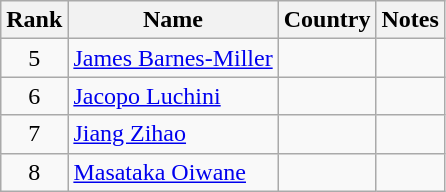<table class="wikitable" style="text-align:center;">
<tr>
<th>Rank</th>
<th>Name</th>
<th>Country</th>
<th>Notes</th>
</tr>
<tr>
<td>5</td>
<td align=left><a href='#'>James Barnes-Miller</a></td>
<td align=left></td>
<td></td>
</tr>
<tr>
<td>6</td>
<td align=left><a href='#'>Jacopo Luchini</a></td>
<td align=left></td>
<td></td>
</tr>
<tr>
<td>7</td>
<td align=left><a href='#'>Jiang Zihao</a></td>
<td align=left></td>
<td></td>
</tr>
<tr>
<td>8</td>
<td align=left><a href='#'>Masataka Oiwane</a></td>
<td align=left></td>
<td></td>
</tr>
</table>
